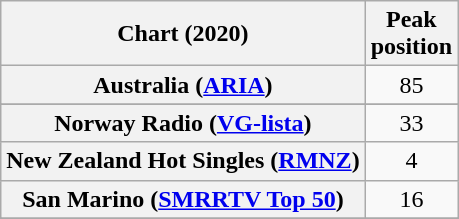<table class="wikitable sortable plainrowheaders" style="text-align:center">
<tr>
<th scope="col">Chart (2020)</th>
<th scope="col">Peak<br>position</th>
</tr>
<tr>
<th scope="row">Australia (<a href='#'>ARIA</a>)</th>
<td>85</td>
</tr>
<tr>
</tr>
<tr>
</tr>
<tr>
<th scope="row">Norway Radio (<a href='#'>VG-lista</a>)</th>
<td>33</td>
</tr>
<tr>
<th scope="row">New Zealand Hot Singles (<a href='#'>RMNZ</a>)</th>
<td>4</td>
</tr>
<tr>
<th scope="row">San Marino (<a href='#'>SMRRTV Top 50</a>)</th>
<td>16</td>
</tr>
<tr>
</tr>
<tr>
</tr>
<tr>
</tr>
</table>
